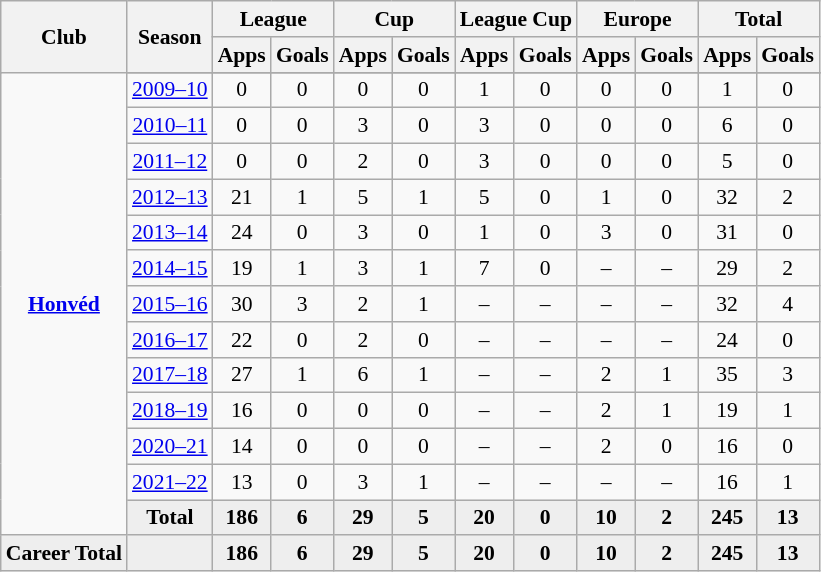<table class="wikitable" style="font-size:90%; text-align: center;">
<tr>
<th rowspan="2">Club</th>
<th rowspan="2">Season</th>
<th colspan="2">League</th>
<th colspan="2">Cup</th>
<th colspan="2">League Cup</th>
<th colspan="2">Europe</th>
<th colspan="2">Total</th>
</tr>
<tr>
<th>Apps</th>
<th>Goals</th>
<th>Apps</th>
<th>Goals</th>
<th>Apps</th>
<th>Goals</th>
<th>Apps</th>
<th>Goals</th>
<th>Apps</th>
<th>Goals</th>
</tr>
<tr ||-||-||-|->
<td rowspan="14"><strong><a href='#'>Honvéd</a></strong></td>
</tr>
<tr>
<td><a href='#'>2009–10</a></td>
<td>0</td>
<td>0</td>
<td>0</td>
<td>0</td>
<td>1</td>
<td>0</td>
<td>0</td>
<td>0</td>
<td>1</td>
<td>0</td>
</tr>
<tr>
<td><a href='#'>2010–11</a></td>
<td>0</td>
<td>0</td>
<td>3</td>
<td>0</td>
<td>3</td>
<td>0</td>
<td>0</td>
<td>0</td>
<td>6</td>
<td>0</td>
</tr>
<tr>
<td><a href='#'>2011–12</a></td>
<td>0</td>
<td>0</td>
<td>2</td>
<td>0</td>
<td>3</td>
<td>0</td>
<td>0</td>
<td>0</td>
<td>5</td>
<td>0</td>
</tr>
<tr>
<td><a href='#'>2012–13</a></td>
<td>21</td>
<td>1</td>
<td>5</td>
<td>1</td>
<td>5</td>
<td>0</td>
<td>1</td>
<td>0</td>
<td>32</td>
<td>2</td>
</tr>
<tr>
<td><a href='#'>2013–14</a></td>
<td>24</td>
<td>0</td>
<td>3</td>
<td>0</td>
<td>1</td>
<td>0</td>
<td>3</td>
<td>0</td>
<td>31</td>
<td>0</td>
</tr>
<tr>
<td><a href='#'>2014–15</a></td>
<td>19</td>
<td>1</td>
<td>3</td>
<td>1</td>
<td>7</td>
<td>0</td>
<td>–</td>
<td>–</td>
<td>29</td>
<td>2</td>
</tr>
<tr>
<td><a href='#'>2015–16</a></td>
<td>30</td>
<td>3</td>
<td>2</td>
<td>1</td>
<td>–</td>
<td>–</td>
<td>–</td>
<td>–</td>
<td>32</td>
<td>4</td>
</tr>
<tr>
<td><a href='#'>2016–17</a></td>
<td>22</td>
<td>0</td>
<td>2</td>
<td>0</td>
<td>–</td>
<td>–</td>
<td>–</td>
<td>–</td>
<td>24</td>
<td>0</td>
</tr>
<tr>
<td><a href='#'>2017–18</a></td>
<td>27</td>
<td>1</td>
<td>6</td>
<td>1</td>
<td>–</td>
<td>–</td>
<td>2</td>
<td>1</td>
<td>35</td>
<td>3</td>
</tr>
<tr>
<td><a href='#'>2018–19</a></td>
<td>16</td>
<td>0</td>
<td>0</td>
<td>0</td>
<td>–</td>
<td>–</td>
<td>2</td>
<td>1</td>
<td>19</td>
<td>1</td>
</tr>
<tr>
<td><a href='#'>2020–21</a></td>
<td>14</td>
<td>0</td>
<td>0</td>
<td>0</td>
<td>–</td>
<td>–</td>
<td>2</td>
<td>0</td>
<td>16</td>
<td>0</td>
</tr>
<tr>
<td><a href='#'>2021–22</a></td>
<td>13</td>
<td>0</td>
<td>3</td>
<td>1</td>
<td>–</td>
<td>–</td>
<td>–</td>
<td>–</td>
<td>16</td>
<td>1</td>
</tr>
<tr style="font-weight:bold; background:#eee;">
<td>Total</td>
<td>186</td>
<td>6</td>
<td>29</td>
<td>5</td>
<td>20</td>
<td>0</td>
<td>10</td>
<td>2</td>
<td>245</td>
<td>13</td>
</tr>
<tr style="font-weight:bold; background:#eee;">
<td style="vertical-align:top;"><strong>Career Total</strong></td>
<td></td>
<td><strong>186</strong></td>
<td><strong>6</strong></td>
<td><strong>29</strong></td>
<td><strong>5</strong></td>
<td><strong>20</strong></td>
<td><strong>0</strong></td>
<td><strong>10</strong></td>
<td><strong>2</strong></td>
<td><strong>245</strong></td>
<td><strong>13</strong></td>
</tr>
</table>
